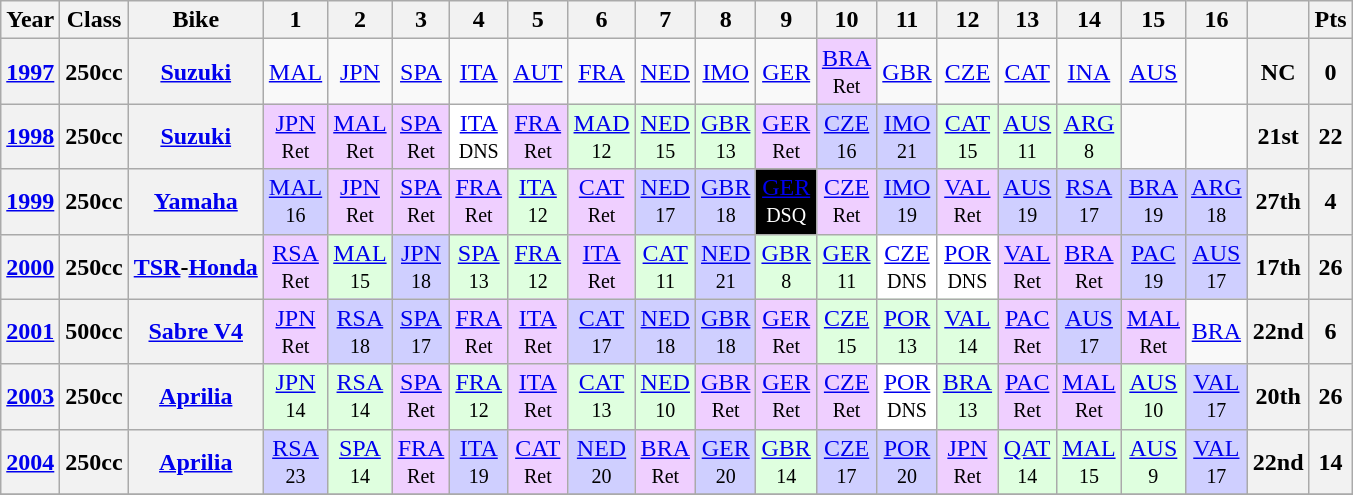<table class="wikitable" style="text-align:center">
<tr>
<th>Year</th>
<th>Class</th>
<th>Bike</th>
<th>1</th>
<th>2</th>
<th>3</th>
<th>4</th>
<th>5</th>
<th>6</th>
<th>7</th>
<th>8</th>
<th>9</th>
<th>10</th>
<th>11</th>
<th>12</th>
<th>13</th>
<th>14</th>
<th>15</th>
<th>16</th>
<th></th>
<th>Pts</th>
</tr>
<tr>
<th><a href='#'>1997</a></th>
<th>250cc</th>
<th><a href='#'>Suzuki</a></th>
<td><a href='#'>MAL</a></td>
<td><a href='#'>JPN</a></td>
<td><a href='#'>SPA</a></td>
<td><a href='#'>ITA</a></td>
<td><a href='#'>AUT</a></td>
<td><a href='#'>FRA</a></td>
<td><a href='#'>NED</a></td>
<td><a href='#'>IMO</a></td>
<td><a href='#'>GER</a></td>
<td style="background:#EFCFFF;"><a href='#'>BRA</a><br><small>Ret</small></td>
<td><a href='#'>GBR</a></td>
<td><a href='#'>CZE</a></td>
<td><a href='#'>CAT</a></td>
<td><a href='#'>INA</a></td>
<td><a href='#'>AUS</a></td>
<td></td>
<th>NC</th>
<th>0</th>
</tr>
<tr>
<th><a href='#'>1998</a></th>
<th>250cc</th>
<th><a href='#'>Suzuki</a></th>
<td style="background:#EFCFFF;"><a href='#'>JPN</a><br><small>Ret</small></td>
<td style="background:#EFCFFF;"><a href='#'>MAL</a><br><small>Ret</small></td>
<td style="background:#EFCFFF;"><a href='#'>SPA</a><br><small>Ret</small></td>
<td style="background:#FFFFFF;"><a href='#'>ITA</a><br><small>DNS</small></td>
<td style="background:#EFCFFF;"><a href='#'>FRA</a><br><small>Ret</small></td>
<td style="background:#DFFFDF;"><a href='#'>MAD</a><br><small>12</small></td>
<td style="background:#DFFFDF;"><a href='#'>NED</a><br><small>15</small></td>
<td style="background:#DFFFDF;"><a href='#'>GBR</a><br><small>13</small></td>
<td style="background:#EFCFFF;"><a href='#'>GER</a><br><small>Ret</small></td>
<td style="background:#CFCFFF;"><a href='#'>CZE</a><br><small>16</small></td>
<td style="background:#CFCFFF;"><a href='#'>IMO</a><br><small>21</small></td>
<td style="background:#DFFFDF;"><a href='#'>CAT</a><br><small>15</small></td>
<td style="background:#DFFFDF;"><a href='#'>AUS</a><br><small>11</small></td>
<td style="background:#DFFFDF;"><a href='#'>ARG</a><br><small>8</small></td>
<td></td>
<td></td>
<th>21st</th>
<th>22</th>
</tr>
<tr>
<th><a href='#'>1999</a></th>
<th>250cc</th>
<th><a href='#'>Yamaha</a></th>
<td style="background:#CFCFFF;"><a href='#'>MAL</a><br><small>16</small></td>
<td style="background:#EFCFFF;"><a href='#'>JPN</a><br><small>Ret</small></td>
<td style="background:#EFCFFF;"><a href='#'>SPA</a><br><small>Ret</small></td>
<td style="background:#EFCFFF;"><a href='#'>FRA</a><br><small>Ret</small></td>
<td style="background:#DFFFDF;"><a href='#'>ITA</a><br><small>12</small></td>
<td style="background:#EFCFFF;"><a href='#'>CAT</a><br><small>Ret</small></td>
<td style="background:#CFCFFF;"><a href='#'>NED</a><br><small>17</small></td>
<td style="background:#CFCFFF;"><a href='#'>GBR</a><br><small>18</small></td>
<td style="background:#000000; color:white;"><a href='#'><span>GER</span></a><br><small>DSQ</small></td>
<td style="background:#EFCFFF;"><a href='#'>CZE</a><br><small>Ret</small></td>
<td style="background:#CFCFFF;"><a href='#'>IMO</a><br><small>19</small></td>
<td style="background:#EFCFFF;"><a href='#'>VAL</a><br><small>Ret</small></td>
<td style="background:#CFCFFF;"><a href='#'>AUS</a><br><small>19</small></td>
<td style="background:#CFCFFF;"><a href='#'>RSA</a><br><small>17</small></td>
<td style="background:#CFCFFF;"><a href='#'>BRA</a><br><small>19</small></td>
<td style="background:#CFCFFF;"><a href='#'>ARG</a><br><small>18</small></td>
<th>27th</th>
<th>4</th>
</tr>
<tr>
<th><a href='#'>2000</a></th>
<th>250cc</th>
<th><a href='#'>TSR</a>-<a href='#'>Honda</a></th>
<td style="background:#EFCFFF;"><a href='#'>RSA</a><br><small>Ret</small></td>
<td style="background:#DFFFDF;"><a href='#'>MAL</a><br><small>15</small></td>
<td style="background:#CFCFFF;"><a href='#'>JPN</a><br><small>18</small></td>
<td style="background:#DFFFDF;"><a href='#'>SPA</a><br><small>13</small></td>
<td style="background:#DFFFDF;"><a href='#'>FRA</a><br><small>12</small></td>
<td style="background:#EFCFFF;"><a href='#'>ITA</a><br><small>Ret</small></td>
<td style="background:#DFFFDF;"><a href='#'>CAT</a><br><small>11</small></td>
<td style="background:#CFCFFF;"><a href='#'>NED</a><br><small>21</small></td>
<td style="background:#DFFFDF;"><a href='#'>GBR</a><br><small>8</small></td>
<td style="background:#DFFFDF;"><a href='#'>GER</a><br><small>11</small></td>
<td style="background:#FFFFFF;"><a href='#'>CZE</a><br><small>DNS</small></td>
<td style="background:#FFFFFF;"><a href='#'>POR</a><br><small>DNS</small></td>
<td style="background:#EFCFFF;"><a href='#'>VAL</a><br><small>Ret</small></td>
<td style="background:#EFCFFF;"><a href='#'>BRA</a><br><small>Ret</small></td>
<td style="background:#CFCFFF;"><a href='#'>PAC</a><br><small>19</small></td>
<td style="background:#CFCFFF;"><a href='#'>AUS</a><br><small>17</small></td>
<th>17th</th>
<th>26</th>
</tr>
<tr>
<th><a href='#'>2001</a></th>
<th>500cc</th>
<th><a href='#'>Sabre V4</a></th>
<td style="background:#EFCFFF;"><a href='#'>JPN</a><br><small>Ret</small></td>
<td style="background:#CFCFFF;"><a href='#'>RSA</a><br><small>18</small></td>
<td style="background:#CFCFFF;"><a href='#'>SPA</a><br><small>17</small></td>
<td style="background:#EFCFFF;"><a href='#'>FRA</a><br><small>Ret</small></td>
<td style="background:#EFCFFF;"><a href='#'>ITA</a><br><small>Ret</small></td>
<td style="background:#CFCFFF;"><a href='#'>CAT</a><br><small>17</small></td>
<td style="background:#CFCFFF;"><a href='#'>NED</a><br><small>18</small></td>
<td style="background:#CFCFFF;"><a href='#'>GBR</a><br><small>18</small></td>
<td style="background:#EFCFFF;"><a href='#'>GER</a><br><small>Ret</small></td>
<td style="background:#DFFFDF;"><a href='#'>CZE</a><br><small>15</small></td>
<td style="background:#DFFFDF;"><a href='#'>POR</a><br><small>13</small></td>
<td style="background:#DFFFDF;"><a href='#'>VAL</a><br><small>14</small></td>
<td style="background:#EFCFFF;"><a href='#'>PAC</a><br><small>Ret</small></td>
<td style="background:#CFCFFF;"><a href='#'>AUS</a><br><small>17</small></td>
<td style="background:#EFCFFF;"><a href='#'>MAL</a><br><small>Ret</small></td>
<td><a href='#'>BRA</a></td>
<th>22nd</th>
<th>6</th>
</tr>
<tr>
<th><a href='#'>2003</a></th>
<th>250cc</th>
<th><a href='#'>Aprilia</a></th>
<td style="background:#DFFFDF;"><a href='#'>JPN</a><br><small>14</small></td>
<td style="background:#DFFFDF;"><a href='#'>RSA</a><br><small>14</small></td>
<td style="background:#EFCFFF;"><a href='#'>SPA</a><br><small>Ret</small></td>
<td style="background:#DFFFDF;"><a href='#'>FRA</a><br><small>12</small></td>
<td style="background:#EFCFFF;"><a href='#'>ITA</a><br><small>Ret</small></td>
<td style="background:#DFFFDF;"><a href='#'>CAT</a><br><small>13</small></td>
<td style="background:#DFFFDF;"><a href='#'>NED</a><br><small>10</small></td>
<td style="background:#EFCFFF;"><a href='#'>GBR</a><br><small>Ret</small></td>
<td style="background:#EFCFFF;"><a href='#'>GER</a><br><small>Ret</small></td>
<td style="background:#EFCFFF;"><a href='#'>CZE</a><br><small>Ret</small></td>
<td style="background:#FFFFFF;"><a href='#'>POR</a><br><small>DNS</small></td>
<td style="background:#DFFFDF;"><a href='#'>BRA</a><br><small>13</small></td>
<td style="background:#EFCFFF;"><a href='#'>PAC</a><br><small>Ret</small></td>
<td style="background:#EFCFFF;"><a href='#'>MAL</a><br><small>Ret</small></td>
<td style="background:#DFFFDF;"><a href='#'>AUS</a><br><small>10</small></td>
<td style="background:#CFCFFF;"><a href='#'>VAL</a><br><small>17</small></td>
<th>20th</th>
<th>26</th>
</tr>
<tr>
<th><a href='#'>2004</a></th>
<th>250cc</th>
<th><a href='#'>Aprilia</a></th>
<td style="background:#CFCFFF;"><a href='#'>RSA</a><br><small>23</small></td>
<td style="background:#DFFFDF;"><a href='#'>SPA</a><br><small>14</small></td>
<td style="background:#EFCFFF;"><a href='#'>FRA</a><br><small>Ret</small></td>
<td style="background:#CFCFFF;"><a href='#'>ITA</a><br><small>19</small></td>
<td style="background:#EFCFFF;"><a href='#'>CAT</a><br><small>Ret</small></td>
<td style="background:#CFCFFF;"><a href='#'>NED</a><br><small>20</small></td>
<td style="background:#EFCFFF;"><a href='#'>BRA</a><br><small>Ret</small></td>
<td style="background:#CFCFFF;"><a href='#'>GER</a><br><small>20</small></td>
<td style="background:#DFFFDF;"><a href='#'>GBR</a><br><small>14</small></td>
<td style="background:#CFCFFF;"><a href='#'>CZE</a><br><small>17</small></td>
<td style="background:#CFCFFF;"><a href='#'>POR</a><br><small>20</small></td>
<td style="background:#EFCFFF;"><a href='#'>JPN</a><br><small>Ret</small></td>
<td style="background:#DFFFDF;"><a href='#'>QAT</a><br><small>14</small></td>
<td style="background:#DFFFDF;"><a href='#'>MAL</a><br><small>15</small></td>
<td style="background:#DFFFDF;"><a href='#'>AUS</a><br><small>9</small></td>
<td style="background:#CFCFFF;"><a href='#'>VAL</a><br><small>17</small></td>
<th>22nd</th>
<th>14</th>
</tr>
<tr>
</tr>
</table>
